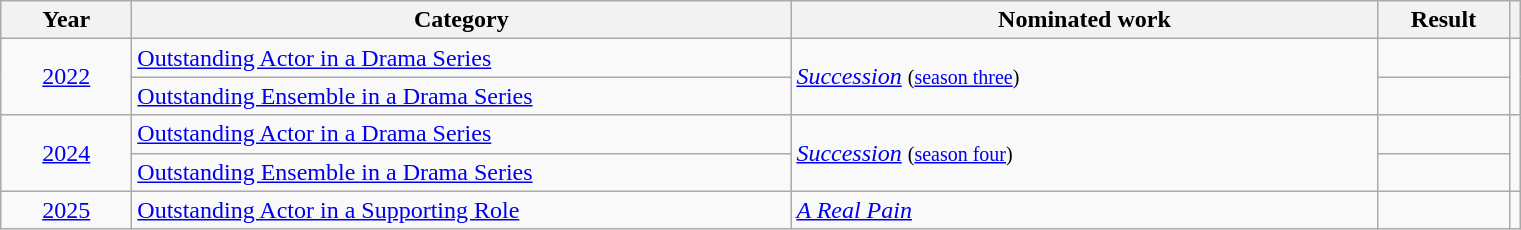<table class=wikitable>
<tr>
<th scope="col" style="width:5em;">Year</th>
<th scope="col" style="width:27em;">Category</th>
<th scope="col" style="width:24em;">Nominated work</th>
<th scope="col" style="width:5em;">Result</th>
<th></th>
</tr>
<tr>
<td style="text-align:center;" rowspan="2"><a href='#'>2022</a></td>
<td><a href='#'>Outstanding Actor in a Drama Series</a></td>
<td rowspan="2"><em><a href='#'>Succession</a></em> <small>(<a href='#'>season three</a>)</small></td>
<td></td>
<td align="center" rowspan="2"></td>
</tr>
<tr>
<td><a href='#'>Outstanding Ensemble in a Drama Series</a></td>
<td></td>
</tr>
<tr>
<td align="center" rowspan="2"><a href='#'>2024</a></td>
<td><a href='#'>Outstanding Actor in a Drama Series</a></td>
<td rowspan="2"><em><a href='#'>Succession</a></em> <small>(<a href='#'>season four</a>)</small></td>
<td></td>
<td align="center" rowspan="2"></td>
</tr>
<tr>
<td><a href='#'>Outstanding Ensemble in a Drama Series</a></td>
<td></td>
</tr>
<tr>
<td align="center"><a href='#'>2025</a></td>
<td><a href='#'>Outstanding Actor in a Supporting Role</a></td>
<td><em><a href='#'>A Real Pain</a></em></td>
<td></td>
<td align="center"></td>
</tr>
</table>
